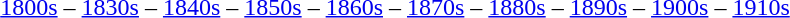<table class="toccolours" align="center">
<tr>
<td><br><a href='#'>1800s</a> – 
<a href='#'>1830s</a> – 
<a href='#'>1840s</a> – 
<a href='#'>1850s</a> – 
<a href='#'>1860s</a> –
<a href='#'>1870s</a> – 
<a href='#'>1880s</a> – 
<a href='#'>1890s</a> – 
<a href='#'>1900s</a> – 
<a href='#'>1910s</a></td>
</tr>
</table>
